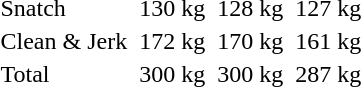<table>
<tr>
<td>Snatch</td>
<td></td>
<td>130 kg</td>
<td></td>
<td>128 kg</td>
<td></td>
<td>127 kg</td>
</tr>
<tr>
<td>Clean & Jerk</td>
<td></td>
<td>172 kg</td>
<td></td>
<td>170 kg</td>
<td></td>
<td>161 kg</td>
</tr>
<tr>
<td>Total</td>
<td></td>
<td>300 kg</td>
<td></td>
<td>300 kg</td>
<td></td>
<td>287 kg</td>
</tr>
</table>
